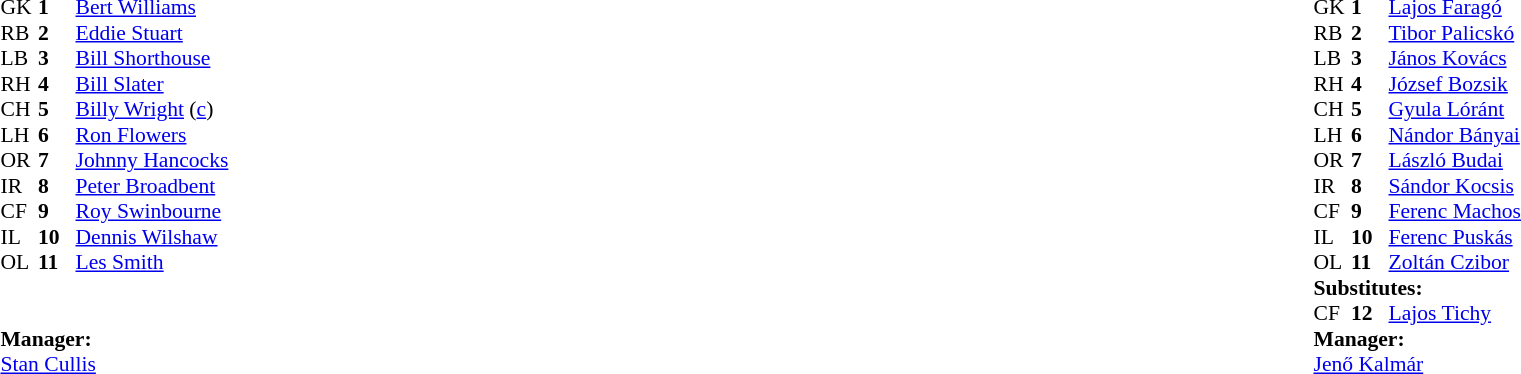<table width="100%">
<tr>
<td valign="top" width="50%"><br><table style="font-size: 90%" cellspacing="0" cellpadding="0">
<tr>
<td colspan="4"></td>
</tr>
<tr>
<th width="25"></th>
<th width="25"></th>
</tr>
<tr>
<td>GK</td>
<td><strong>1</strong></td>
<td> <a href='#'>Bert Williams</a></td>
</tr>
<tr>
<td>RB</td>
<td><strong>2</strong></td>
<td> <a href='#'>Eddie Stuart</a></td>
</tr>
<tr>
<td>LB</td>
<td><strong>3</strong></td>
<td> <a href='#'>Bill Shorthouse</a></td>
</tr>
<tr>
<td>RH</td>
<td><strong>4</strong></td>
<td> <a href='#'>Bill Slater</a></td>
</tr>
<tr>
<td>CH</td>
<td><strong>5</strong></td>
<td> <a href='#'>Billy Wright</a> (<a href='#'>c</a>)</td>
</tr>
<tr>
<td>LH</td>
<td><strong>6</strong></td>
<td> <a href='#'>Ron Flowers</a></td>
</tr>
<tr>
<td>OR</td>
<td><strong>7</strong></td>
<td> <a href='#'>Johnny Hancocks</a></td>
</tr>
<tr>
<td>IR</td>
<td><strong>8</strong></td>
<td> <a href='#'>Peter Broadbent</a></td>
</tr>
<tr>
<td>CF</td>
<td><strong>9</strong></td>
<td> <a href='#'>Roy Swinbourne</a></td>
</tr>
<tr>
<td>IL</td>
<td><strong>10</strong></td>
<td> <a href='#'>Dennis Wilshaw</a></td>
</tr>
<tr>
<td>OL</td>
<td><strong>11</strong></td>
<td> <a href='#'>Les Smith</a></td>
</tr>
<tr>
<td><br></td>
</tr>
<tr>
<td><br></td>
</tr>
<tr>
<td colspan=4><strong>Manager:</strong></td>
</tr>
<tr>
<td colspan="4"> <a href='#'>Stan Cullis</a></td>
</tr>
</table>
</td>
<td valign="top" width="50%"><br><table style="font-size: 90%" cellspacing="0" cellpadding="0" align=center>
<tr>
<td colspan="4"></td>
</tr>
<tr>
<th width="25"></th>
<th width="25"></th>
</tr>
<tr>
<td>GK</td>
<td><strong>1</strong></td>
<td> <a href='#'>Lajos Faragó</a></td>
</tr>
<tr>
<td>RB</td>
<td><strong>2</strong></td>
<td> <a href='#'>Tibor Palicskó</a></td>
</tr>
<tr>
<td>LB</td>
<td><strong>3</strong></td>
<td> <a href='#'>János Kovács</a></td>
</tr>
<tr>
<td>RH</td>
<td><strong>4</strong></td>
<td> <a href='#'>József Bozsik</a></td>
</tr>
<tr>
<td>CH</td>
<td><strong>5</strong></td>
<td> <a href='#'>Gyula Lóránt</a></td>
</tr>
<tr>
<td>LH</td>
<td><strong>6</strong></td>
<td> <a href='#'>Nándor Bányai</a></td>
</tr>
<tr>
<td>OR</td>
<td><strong>7</strong></td>
<td> <a href='#'>László Budai</a></td>
</tr>
<tr>
<td>IR</td>
<td><strong>8</strong></td>
<td> <a href='#'>Sándor Kocsis</a></td>
</tr>
<tr>
<td>CF</td>
<td><strong>9</strong></td>
<td> <a href='#'>Ferenc Machos</a></td>
<td></td>
<td></td>
</tr>
<tr>
<td>IL</td>
<td><strong>10</strong></td>
<td> <a href='#'>Ferenc Puskás</a></td>
</tr>
<tr>
<td>OL</td>
<td><strong>11</strong></td>
<td> <a href='#'>Zoltán Czibor</a></td>
</tr>
<tr>
<td colspan="4"><strong>Substitutes:</strong></td>
</tr>
<tr>
<td>CF</td>
<td><strong>12</strong></td>
<td> <a href='#'>Lajos Tichy</a></td>
<td></td>
<td></td>
</tr>
<tr>
<td colspan=4><strong>Manager:</strong></td>
</tr>
<tr>
<td colspan="4"> <a href='#'>Jenő Kalmár</a></td>
</tr>
</table>
</td>
</tr>
</table>
